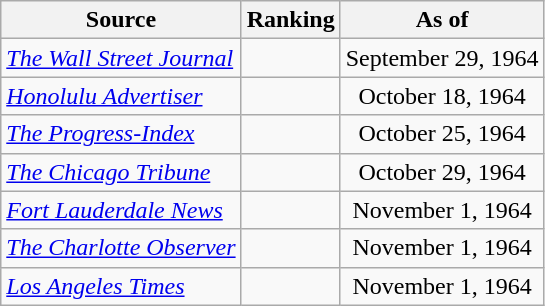<table class="wikitable" style="text-align:center">
<tr>
<th>Source</th>
<th>Ranking</th>
<th>As of</th>
</tr>
<tr>
<td align="left"><em><a href='#'>The Wall Street Journal</a></em></td>
<td></td>
<td>September 29, 1964</td>
</tr>
<tr>
<td align="left"><em><a href='#'>Honolulu Advertiser</a></em></td>
<td></td>
<td>October 18, 1964</td>
</tr>
<tr>
<td align="left"><em><a href='#'>The Progress-Index</a></em></td>
<td></td>
<td>October 25, 1964</td>
</tr>
<tr>
<td align="left"><em><a href='#'>The Chicago Tribune</a></em></td>
<td></td>
<td>October 29, 1964</td>
</tr>
<tr>
<td align="left"><em><a href='#'>Fort Lauderdale News</a></em></td>
<td></td>
<td>November 1, 1964</td>
</tr>
<tr>
<td align="left"><em><a href='#'>The Charlotte Observer</a></em></td>
<td></td>
<td>November 1, 1964</td>
</tr>
<tr>
<td align="left"><em><a href='#'>Los Angeles Times</a></em></td>
<td></td>
<td>November 1, 1964</td>
</tr>
</table>
